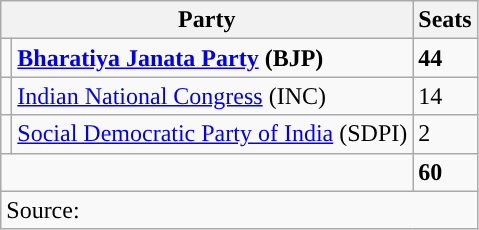<table class="wikitable">
<tr>
<th colspan="2">Party</th>
<th>Seats</th>
</tr>
<tr>
<td style="background-color:"></td>
<td><strong><a href='#'>Bharatiya Janata Party</a> (BJP)</strong></td>
<td><strong>44</strong></td>
</tr>
<tr>
<td style="background-color:"></td>
<td><a href='#'>Indian National Congress</a> (INC)</td>
<td>14</td>
</tr>
<tr>
<td style="background-color:"></td>
<td><a href='#'>Social Democratic Party of India</a> (SDPI)</td>
<td>2</td>
</tr>
<tr>
<td colspan="2"></td>
<td><strong>60</strong></td>
</tr>
<tr>
<td colspan="3">Source:</td>
</tr>
</table>
